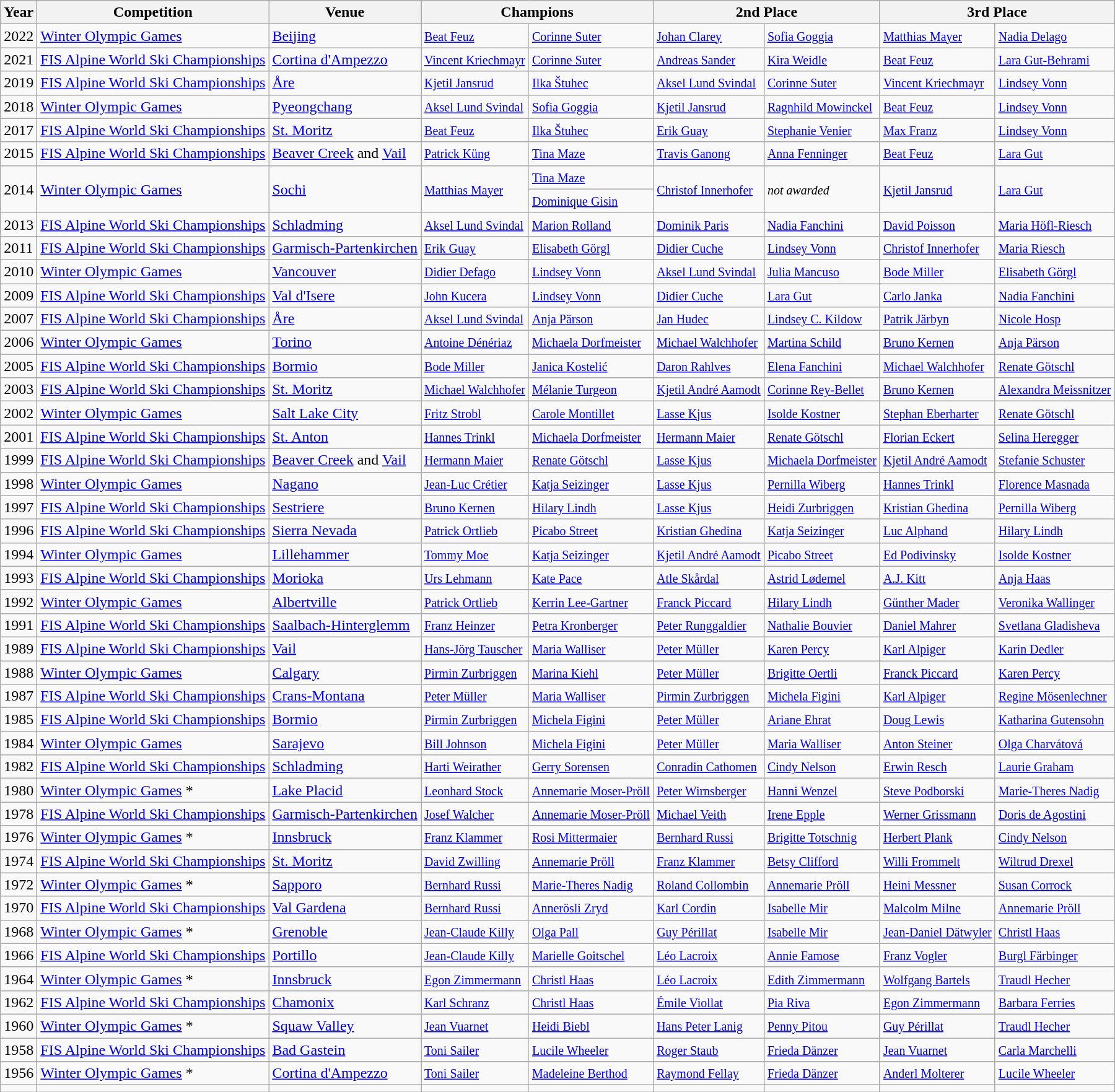<table class="wikitable">
<tr>
<th>Year</th>
<th>Competition</th>
<th>Venue</th>
<th colspan="2">Champions</th>
<th colspan="2">2nd Place</th>
<th colspan="2">3rd Place</th>
</tr>
<tr>
<td>2022</td>
<td><a href='#'>Winter Olympic Games</a></td>
<td> <a href='#'>Beijing</a></td>
<td><small> <a href='#'>Beat Feuz</a></small></td>
<td><small> <a href='#'>Corinne Suter</a></small></td>
<td><small> <a href='#'>Johan Clarey</a></small></td>
<td><small> <a href='#'>Sofia Goggia</a></small></td>
<td><small> <a href='#'>Matthias Mayer</a></small></td>
<td><small> <a href='#'>Nadia Delago</a></small></td>
</tr>
<tr>
<td>2021</td>
<td><a href='#'>FIS Alpine World Ski Championships</a></td>
<td> <a href='#'>Cortina d'Ampezzo</a></td>
<td><small> <a href='#'>Vincent Kriechmayr</a></small></td>
<td><small> <a href='#'>Corinne Suter</a></small></td>
<td><small> <a href='#'>Andreas Sander</a></small></td>
<td><small> <a href='#'>Kira Weidle</a></small></td>
<td><small> <a href='#'>Beat Feuz</a></small></td>
<td><small> <a href='#'>Lara Gut-Behrami</a></small></td>
</tr>
<tr>
<td>2019</td>
<td><a href='#'>FIS Alpine World Ski Championships</a></td>
<td> <a href='#'>Åre</a></td>
<td><small> <a href='#'>Kjetil Jansrud</a></small></td>
<td><small> <a href='#'>Ilka Štuhec</a></small></td>
<td><small> <a href='#'>Aksel Lund Svindal</a></small></td>
<td><small> <a href='#'>Corinne Suter</a></small></td>
<td><small> <a href='#'>Vincent Kriechmayr</a></small></td>
<td><small> <a href='#'>Lindsey Vonn</a></small></td>
</tr>
<tr>
<td>2018</td>
<td><a href='#'>Winter Olympic Games</a></td>
<td> <a href='#'>Pyeongchang</a></td>
<td><small> <a href='#'>Aksel Lund Svindal</a></small></td>
<td><small> <a href='#'>Sofia Goggia</a></small></td>
<td><small> <a href='#'>Kjetil Jansrud</a></small></td>
<td><small> <a href='#'>Ragnhild Mowinckel</a></small></td>
<td><small> <a href='#'>Beat Feuz</a></small></td>
<td><small> <a href='#'>Lindsey Vonn</a></small></td>
</tr>
<tr>
<td>2017</td>
<td><a href='#'>FIS Alpine World Ski Championships</a></td>
<td> <a href='#'>St. Moritz</a></td>
<td><small> <a href='#'>Beat Feuz</a></small></td>
<td><small> <a href='#'>Ilka Štuhec</a></small></td>
<td><small> <a href='#'>Erik Guay</a></small></td>
<td><small> <a href='#'>Stephanie Venier</a></small></td>
<td><small> <a href='#'>Max Franz</a></small></td>
<td><small> <a href='#'>Lindsey Vonn</a></small></td>
</tr>
<tr>
<td>2015</td>
<td><a href='#'>FIS Alpine World Ski Championships</a></td>
<td> <a href='#'>Beaver Creek</a> and <a href='#'>Vail</a></td>
<td><small> <a href='#'>Patrick Küng</a></small></td>
<td><small> <a href='#'>Tina Maze</a></small></td>
<td><small> <a href='#'>Travis Ganong</a></small></td>
<td><small> <a href='#'>Anna Fenninger</a></small></td>
<td><small> <a href='#'>Beat Feuz</a></small></td>
<td><small> <a href='#'>Lara Gut</a></small></td>
</tr>
<tr>
<td rowspan="2">2014</td>
<td rowspan="2"><a href='#'>Winter Olympic Games</a></td>
<td rowspan="2"> <a href='#'>Sochi</a></td>
<td rowspan="2"><small> <a href='#'>Matthias Mayer</a></small></td>
<td><small> <a href='#'>Tina Maze</a></small></td>
<td rowspan="2"><small> <a href='#'>Christof Innerhofer</a></small></td>
<td rowspan="2"><em><small>not awarded</small></em></td>
<td rowspan="2"><small> <a href='#'>Kjetil Jansrud</a></small></td>
<td rowspan="2"><small> <a href='#'>Lara Gut</a></small></td>
</tr>
<tr>
<td><small> <a href='#'>Dominique Gisin</a></small></td>
</tr>
<tr>
<td>2013</td>
<td><a href='#'>FIS Alpine World Ski Championships</a></td>
<td> <a href='#'>Schladming</a></td>
<td><small> <a href='#'>Aksel Lund Svindal</a></small></td>
<td><small> <a href='#'>Marion Rolland</a></small></td>
<td><small> <a href='#'>Dominik Paris</a></small></td>
<td><small> <a href='#'>Nadia Fanchini</a></small></td>
<td><small> <a href='#'>David Poisson</a></small></td>
<td><small> <a href='#'>Maria Höfl-Riesch</a></small></td>
</tr>
<tr>
<td>2011</td>
<td><a href='#'>FIS Alpine World Ski Championships</a></td>
<td> <a href='#'>Garmisch-Partenkirchen</a></td>
<td><small> <a href='#'>Erik Guay</a></small></td>
<td><small> <a href='#'>Elisabeth Görgl</a></small></td>
<td><small> <a href='#'>Didier Cuche</a></small></td>
<td><small> <a href='#'>Lindsey Vonn</a></small></td>
<td><small> <a href='#'>Christof Innerhofer</a></small></td>
<td><small> <a href='#'>Maria Riesch</a></small></td>
</tr>
<tr>
<td>2010</td>
<td><a href='#'>Winter Olympic Games</a></td>
<td> <a href='#'>Vancouver</a></td>
<td><small> <a href='#'>Didier Defago</a></small></td>
<td><small> <a href='#'>Lindsey Vonn</a></small></td>
<td><small> <a href='#'>Aksel Lund Svindal</a></small></td>
<td><small> <a href='#'>Julia Mancuso</a></small></td>
<td><small> <a href='#'>Bode Miller</a></small></td>
<td><small> <a href='#'>Elisabeth Görgl</a></small></td>
</tr>
<tr>
<td>2009</td>
<td><a href='#'>FIS Alpine World Ski Championships</a></td>
<td> <a href='#'>Val d'Isere</a></td>
<td><small> <a href='#'>John Kucera</a></small></td>
<td><small> <a href='#'>Lindsey Vonn</a></small></td>
<td><small> <a href='#'>Didier Cuche</a></small></td>
<td><small> <a href='#'>Lara Gut</a></small></td>
<td><small> <a href='#'>Carlo Janka</a></small></td>
<td><small> <a href='#'>Nadia Fanchini</a></small></td>
</tr>
<tr>
<td>2007</td>
<td><a href='#'>FIS Alpine World Ski Championships</a></td>
<td> <a href='#'>Åre</a></td>
<td><small> <a href='#'>Aksel Lund Svindal</a></small></td>
<td><small> <a href='#'>Anja Pärson</a></small></td>
<td><small> <a href='#'>Jan Hudec</a></small></td>
<td><small> <a href='#'>Lindsey C. Kildow</a></small></td>
<td><small> <a href='#'>Patrik Järbyn</a></small></td>
<td><small> <a href='#'>Nicole Hosp</a></small></td>
</tr>
<tr>
<td>2006</td>
<td><a href='#'>Winter Olympic Games</a></td>
<td> <a href='#'>Torino</a></td>
<td><small> <a href='#'>Antoine Dénériaz</a></small></td>
<td><small> <a href='#'>Michaela Dorfmeister</a></small></td>
<td><small> <a href='#'>Michael Walchhofer</a></small></td>
<td><small> <a href='#'>Martina Schild</a></small></td>
<td><small> <a href='#'>Bruno Kernen</a></small></td>
<td><small> <a href='#'>Anja Pärson</a></small></td>
</tr>
<tr>
<td>2005</td>
<td><a href='#'>FIS Alpine World Ski Championships</a></td>
<td> <a href='#'>Bormio</a></td>
<td><small> <a href='#'>Bode Miller</a></small></td>
<td><small> <a href='#'>Janica Kostelić</a></small></td>
<td><small> <a href='#'>Daron Rahlves</a></small></td>
<td><small> <a href='#'>Elena Fanchini</a></small></td>
<td><small> <a href='#'>Michael Walchhofer</a></small></td>
<td><small> <a href='#'>Renate Götschl</a></small></td>
</tr>
<tr>
<td>2003</td>
<td><a href='#'>FIS Alpine World Ski Championships</a></td>
<td> <a href='#'>St. Moritz</a></td>
<td><small> <a href='#'>Michael Walchhofer</a></small></td>
<td><small> <a href='#'>Mélanie Turgeon</a></small></td>
<td><small> <a href='#'>Kjetil André Aamodt</a></small></td>
<td><small> <a href='#'>Corinne Rey-Bellet</a></small></td>
<td><small> <a href='#'>Bruno Kernen</a></small></td>
<td><small> <a href='#'>Alexandra Meissnitzer</a></small></td>
</tr>
<tr>
<td>2002</td>
<td><a href='#'>Winter Olympic Games</a></td>
<td> <a href='#'>Salt Lake City</a></td>
<td><small> <a href='#'>Fritz Strobl</a></small></td>
<td><small> <a href='#'>Carole Montillet</a></small></td>
<td><small> <a href='#'>Lasse Kjus</a></small></td>
<td><small> <a href='#'>Isolde Kostner</a></small></td>
<td><small> <a href='#'>Stephan Eberharter</a></small></td>
<td><small> <a href='#'>Renate Götschl</a></small></td>
</tr>
<tr>
<td>2001</td>
<td><a href='#'>FIS Alpine World Ski Championships</a></td>
<td> <a href='#'>St. Anton</a></td>
<td><small> <a href='#'>Hannes Trinkl</a></small></td>
<td><small> <a href='#'>Michaela Dorfmeister</a></small></td>
<td><small> <a href='#'>Hermann Maier</a></small></td>
<td><small> <a href='#'>Renate Götschl</a></small></td>
<td><small> <a href='#'>Florian Eckert</a></small></td>
<td><small> <a href='#'>Selina Heregger</a></small></td>
</tr>
<tr>
<td>1999</td>
<td><a href='#'>FIS Alpine World Ski Championships</a></td>
<td> <a href='#'>Beaver Creek</a> and <a href='#'>Vail</a></td>
<td><small> <a href='#'>Hermann Maier</a></small></td>
<td><small> <a href='#'>Renate Götschl</a></small></td>
<td><small> <a href='#'>Lasse Kjus</a></small></td>
<td><small> <a href='#'>Michaela Dorfmeister</a></small></td>
<td><small> <a href='#'>Kjetil André Aamodt</a></small></td>
<td><small> <a href='#'>Stefanie Schuster</a></small></td>
</tr>
<tr>
<td>1998</td>
<td><a href='#'>Winter Olympic Games</a></td>
<td> <a href='#'>Nagano</a></td>
<td><small> <a href='#'>Jean-Luc Crétier</a></small></td>
<td><small> <a href='#'>Katja Seizinger</a></small></td>
<td><small> <a href='#'>Lasse Kjus</a></small></td>
<td><small> <a href='#'>Pernilla Wiberg</a></small></td>
<td><small> <a href='#'>Hannes Trinkl</a></small></td>
<td><small> <a href='#'>Florence Masnada</a></small></td>
</tr>
<tr>
<td>1997</td>
<td><a href='#'>FIS Alpine World Ski Championships</a></td>
<td> <a href='#'>Sestriere</a></td>
<td><small> <a href='#'>Bruno Kernen</a></small></td>
<td><small> <a href='#'>Hilary Lindh</a></small></td>
<td><small> <a href='#'>Lasse Kjus</a></small></td>
<td><small> <a href='#'>Heidi Zurbriggen</a></small></td>
<td><small> <a href='#'>Kristian Ghedina</a></small></td>
<td><small> <a href='#'>Pernilla Wiberg</a></small></td>
</tr>
<tr>
<td>1996</td>
<td><a href='#'>FIS Alpine World Ski Championships</a></td>
<td> <a href='#'>Sierra Nevada</a></td>
<td><small> <a href='#'>Patrick Ortlieb</a></small></td>
<td><small> <a href='#'>Picabo Street</a></small></td>
<td><small> <a href='#'>Kristian Ghedina</a></small></td>
<td><small> <a href='#'>Katja Seizinger</a></small></td>
<td><small> <a href='#'>Luc Alphand</a></small></td>
<td><small> <a href='#'>Hilary Lindh</a></small></td>
</tr>
<tr>
<td>1994</td>
<td><a href='#'>Winter Olympic Games</a></td>
<td><small></small> <a href='#'>Lillehammer</a></td>
<td><small> <a href='#'>Tommy Moe</a></small></td>
<td><small> <a href='#'>Katja Seizinger</a></small></td>
<td><small> <a href='#'>Kjetil André Aamodt</a></small></td>
<td><small> <a href='#'>Picabo Street</a></small></td>
<td><small> <a href='#'>Ed Podivinsky</a></small></td>
<td><small> <a href='#'>Isolde Kostner</a></small></td>
</tr>
<tr>
<td>1993</td>
<td><a href='#'>FIS Alpine World Ski Championships</a></td>
<td> <a href='#'>Morioka</a></td>
<td><small> <a href='#'>Urs Lehmann</a></small></td>
<td><small> <a href='#'>Kate Pace</a></small></td>
<td><small> <a href='#'>Atle Skårdal</a></small></td>
<td><small> <a href='#'>Astrid Lødemel</a></small></td>
<td><small> <a href='#'>A.J. Kitt</a></small></td>
<td><small> <a href='#'>Anja Haas</a></small></td>
</tr>
<tr>
<td>1992</td>
<td><a href='#'>Winter Olympic Games</a></td>
<td> <a href='#'>Albertville</a></td>
<td><small> <a href='#'>Patrick Ortlieb</a></small></td>
<td><small> <a href='#'>Kerrin Lee-Gartner</a></small></td>
<td><small> <a href='#'>Franck Piccard</a></small></td>
<td><small> <a href='#'>Hilary Lindh</a></small></td>
<td><small> <a href='#'>Günther Mader</a></small></td>
<td><small> <a href='#'>Veronika Wallinger</a></small></td>
</tr>
<tr>
<td>1991</td>
<td><a href='#'>FIS Alpine World Ski Championships</a></td>
<td> <a href='#'>Saalbach-Hinterglemm</a></td>
<td><small> <a href='#'>Franz Heinzer</a></small></td>
<td><small> <a href='#'>Petra Kronberger</a></small></td>
<td><small> <a href='#'>Peter Runggaldier</a></small></td>
<td><small> <a href='#'>Nathalie Bouvier</a></small></td>
<td><small> <a href='#'>Daniel Mahrer</a></small></td>
<td><small> <a href='#'>Svetlana Gladisheva</a></small></td>
</tr>
<tr>
<td>1989</td>
<td><a href='#'>FIS Alpine World Ski Championships</a></td>
<td> <a href='#'>Vail</a></td>
<td><small> <a href='#'>Hans-Jörg Tauscher</a></small></td>
<td><small> <a href='#'>Maria Walliser</a></small></td>
<td><small> <a href='#'>Peter Müller</a></small></td>
<td><small> <a href='#'>Karen Percy</a></small></td>
<td><small> <a href='#'>Karl Alpiger</a></small></td>
<td><small> <a href='#'>Karin Dedler</a></small></td>
</tr>
<tr>
<td>1988</td>
<td><a href='#'>Winter Olympic Games</a></td>
<td> <a href='#'>Calgary</a></td>
<td><small> <a href='#'>Pirmin Zurbriggen</a></small></td>
<td><small> <a href='#'>Marina Kiehl</a></small></td>
<td><small> <a href='#'>Peter Müller</a></small></td>
<td><small> <a href='#'>Brigitte Oertli</a></small></td>
<td><small> <a href='#'>Franck Piccard</a></small></td>
<td><small> <a href='#'>Karen Percy</a></small></td>
</tr>
<tr>
<td>1987</td>
<td><a href='#'>FIS Alpine World Ski Championships</a></td>
<td> <a href='#'>Crans-Montana</a></td>
<td><small> <a href='#'>Peter Müller</a></small></td>
<td><small> <a href='#'>Maria Walliser</a></small></td>
<td><small> <a href='#'>Pirmin Zurbriggen</a></small></td>
<td><small> <a href='#'>Michela Figini</a></small></td>
<td><small> <a href='#'>Karl Alpiger</a></small></td>
<td><small> <a href='#'>Regine Mösenlechner</a></small></td>
</tr>
<tr>
<td>1985</td>
<td><a href='#'>FIS Alpine World Ski Championships</a></td>
<td> <a href='#'>Bormio</a></td>
<td><small> <a href='#'>Pirmin Zurbriggen</a></small></td>
<td><small> <a href='#'>Michela Figini</a></small></td>
<td><small> <a href='#'>Peter Müller</a></small></td>
<td><small> <a href='#'>Ariane Ehrat</a></small></td>
<td><small> <a href='#'>Doug Lewis</a></small></td>
<td><small> <a href='#'>Katharina Gutensohn</a></small></td>
</tr>
<tr>
<td>1984</td>
<td><a href='#'>Winter Olympic Games</a></td>
<td> <a href='#'>Sarajevo</a></td>
<td><small> <a href='#'>Bill Johnson</a></small></td>
<td><small> <a href='#'>Michela Figini</a></small></td>
<td><small> <a href='#'>Peter Müller</a></small></td>
<td><small> <a href='#'>Maria Walliser</a></small></td>
<td><small> <a href='#'>Anton Steiner</a></small></td>
<td><small> <a href='#'>Olga Charvátová</a></small></td>
</tr>
<tr>
<td>1982</td>
<td><a href='#'>FIS Alpine World Ski Championships</a></td>
<td> <a href='#'>Schladming</a></td>
<td><small> <a href='#'>Harti Weirather</a></small></td>
<td><small> <a href='#'>Gerry Sorensen</a></small></td>
<td><small> <a href='#'>Conradin Cathomen</a></small></td>
<td><small> <a href='#'>Cindy Nelson</a></small></td>
<td><small> <a href='#'>Erwin Resch</a></small></td>
<td><small> <a href='#'>Laurie Graham</a></small></td>
</tr>
<tr>
<td>1980</td>
<td><a href='#'>Winter Olympic Games</a> *</td>
<td> <a href='#'>Lake Placid</a></td>
<td><small> <a href='#'>Leonhard Stock</a></small></td>
<td><small> <a href='#'>Annemarie Moser-Pröll</a></small></td>
<td><small> <a href='#'>Peter Wirnsberger</a></small></td>
<td><small> <a href='#'>Hanni Wenzel</a></small></td>
<td><small> <a href='#'>Steve Podborski</a></small></td>
<td><small> <a href='#'>Marie-Theres Nadig</a></small></td>
</tr>
<tr>
<td>1978</td>
<td><a href='#'>FIS Alpine World Ski Championships</a></td>
<td> <a href='#'>Garmisch-Partenkirchen</a></td>
<td><small> <a href='#'>Josef Walcher</a></small></td>
<td><small> <a href='#'>Annemarie Moser-Pröll</a></small></td>
<td><small> <a href='#'>Michael Veith</a></small></td>
<td><small> <a href='#'>Irene Epple</a></small></td>
<td><small> <a href='#'>Werner Grissmann</a></small></td>
<td><small> <a href='#'>Doris de Agostini</a></small></td>
</tr>
<tr>
<td>1976</td>
<td><a href='#'>Winter Olympic Games</a> *</td>
<td> <a href='#'>Innsbruck</a></td>
<td><small> <a href='#'>Franz Klammer</a></small></td>
<td><small> <a href='#'>Rosi Mittermaier</a></small></td>
<td><small> <a href='#'>Bernhard Russi</a></small></td>
<td><small> <a href='#'>Brigitte Totschnig</a></small></td>
<td><small> <a href='#'>Herbert Plank</a></small></td>
<td><small> <a href='#'>Cindy Nelson</a></small></td>
</tr>
<tr>
<td>1974</td>
<td><a href='#'>FIS Alpine World Ski Championships</a></td>
<td> <a href='#'>St. Moritz</a></td>
<td><small> <a href='#'>David Zwilling</a></small></td>
<td><small> <a href='#'>Annemarie Pröll</a></small></td>
<td><small> <a href='#'>Franz Klammer</a></small></td>
<td><small> <a href='#'>Betsy Clifford</a></small></td>
<td><small> <a href='#'>Willi Frommelt</a></small></td>
<td><small> <a href='#'>Wiltrud Drexel</a></small></td>
</tr>
<tr>
<td>1972</td>
<td><a href='#'>Winter Olympic Games</a> *</td>
<td> <a href='#'>Sapporo</a></td>
<td><small> <a href='#'>Bernhard Russi</a></small></td>
<td><small> <a href='#'>Marie-Theres Nadig</a></small></td>
<td><small> <a href='#'>Roland Collombin</a></small></td>
<td><small> <a href='#'>Annemarie Pröll</a></small></td>
<td><small> <a href='#'>Heini Messner</a></small></td>
<td><small> <a href='#'>Susan Corrock</a></small></td>
</tr>
<tr>
<td>1970</td>
<td><a href='#'>FIS Alpine World Ski Championships</a></td>
<td> <a href='#'>Val Gardena</a></td>
<td><small> <a href='#'>Bernhard Russi</a></small></td>
<td><small> <a href='#'>Annerösli Zryd</a></small></td>
<td><small> <a href='#'>Karl Cordin</a></small></td>
<td><small> <a href='#'>Isabelle Mir</a></small></td>
<td><small></small> <a href='#'><small>Malcolm Milne</small></a></td>
<td><small> <a href='#'>Annemarie Pröll</a></small></td>
</tr>
<tr>
<td>1968</td>
<td><a href='#'>Winter Olympic Games</a> *</td>
<td> <a href='#'>Grenoble</a></td>
<td><small> <a href='#'>Jean-Claude Killy</a></small></td>
<td><small> <a href='#'>Olga Pall</a></small></td>
<td><small> <a href='#'>Guy Périllat</a></small></td>
<td><small> <a href='#'>Isabelle Mir</a></small></td>
<td><small> <a href='#'>Jean-Daniel Dätwyler</a></small></td>
<td><small> <a href='#'>Christl Haas</a></small></td>
</tr>
<tr>
<td>1966</td>
<td><a href='#'>FIS Alpine World Ski Championships</a></td>
<td> <a href='#'>Portillo</a></td>
<td><small> <a href='#'>Jean-Claude Killy</a></small></td>
<td><small> <a href='#'>Marielle Goitschel</a></small></td>
<td><small> <a href='#'>Léo Lacroix</a></small></td>
<td><small> <a href='#'>Annie Famose</a></small></td>
<td><small> <a href='#'>Franz Vogler</a></small></td>
<td><small> <a href='#'>Burgl Färbinger</a></small></td>
</tr>
<tr>
<td>1964</td>
<td><a href='#'>Winter Olympic Games</a> *</td>
<td> <a href='#'>Innsbruck</a></td>
<td><small> <a href='#'>Egon Zimmermann</a></small></td>
<td><small> <a href='#'>Christl Haas</a></small></td>
<td><small> <a href='#'>Léo Lacroix</a></small></td>
<td><small> <a href='#'>Edith Zimmermann</a></small></td>
<td><small> <a href='#'>Wolfgang Bartels</a></small></td>
<td><small> <a href='#'>Traudl Hecher</a></small></td>
</tr>
<tr>
<td>1962</td>
<td><a href='#'>FIS Alpine World Ski Championships</a></td>
<td> <a href='#'>Chamonix</a></td>
<td><small> <a href='#'>Karl Schranz</a></small></td>
<td><small> <a href='#'>Christl Haas</a></small></td>
<td><small> <a href='#'>Émile Viollat</a></small></td>
<td><small> <a href='#'>Pia Riva</a></small></td>
<td><small> <a href='#'>Egon Zimmermann</a></small></td>
<td><small> <a href='#'>Barbara Ferries</a></small></td>
</tr>
<tr>
<td>1960</td>
<td><a href='#'>Winter Olympic Games</a> *</td>
<td> <a href='#'>Squaw Valley</a></td>
<td><small> <a href='#'>Jean Vuarnet</a></small></td>
<td><small> <a href='#'>Heidi Biebl</a></small></td>
<td><small> <a href='#'>Hans Peter Lanig</a></small></td>
<td><small> <a href='#'>Penny Pitou</a></small></td>
<td><small> <a href='#'>Guy Périllat</a></small></td>
<td><small> <a href='#'>Traudl Hecher</a></small></td>
</tr>
<tr>
<td>1958</td>
<td><a href='#'>FIS Alpine World Ski Championships</a></td>
<td> <a href='#'>Bad Gastein</a></td>
<td><small> <a href='#'>Toni Sailer</a></small></td>
<td><small> <a href='#'>Lucile Wheeler</a></small></td>
<td><small> <a href='#'>Roger Staub</a></small></td>
<td><small> <a href='#'>Frieda Dänzer</a></small></td>
<td><small> <a href='#'>Jean Vuarnet</a></small></td>
<td><small> <a href='#'>Carla Marchelli</a></small></td>
</tr>
<tr>
<td>1956</td>
<td><a href='#'>Winter Olympic Games</a> *</td>
<td> <a href='#'>Cortina d'Ampezzo</a></td>
<td><small> <a href='#'>Toni Sailer</a></small></td>
<td><small> <a href='#'>Madeleine Berthod</a></small></td>
<td><small> <a href='#'>Raymond Fellay</a></small></td>
<td><small> <a href='#'>Frieda Dänzer</a></small></td>
<td><small> <a href='#'>Anderl Molterer</a></small></td>
<td><small> <a href='#'>Lucile Wheeler</a></small></td>
</tr>
<tr>
<td></td>
<td></td>
<td></td>
<td></td>
<td></td>
<td></td>
<td></td>
<td></td>
<td></td>
</tr>
</table>
